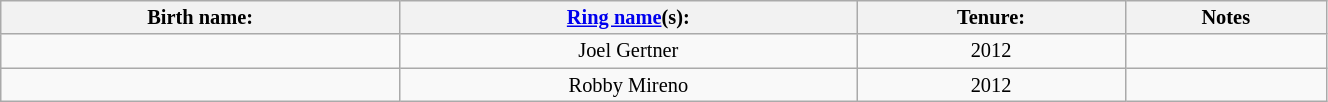<table class="sortable wikitable" style="font-size:85%; text-align:center; width:70%;">
<tr>
<th>Birth name:</th>
<th><a href='#'>Ring name</a>(s):</th>
<th>Tenure:</th>
<th>Notes</th>
</tr>
<tr>
<td></td>
<td>Joel Gertner</td>
<td sort>2012</td>
<td></td>
</tr>
<tr>
<td></td>
<td>Robby Mireno</td>
<td sort>2012</td>
<td></td>
</tr>
</table>
